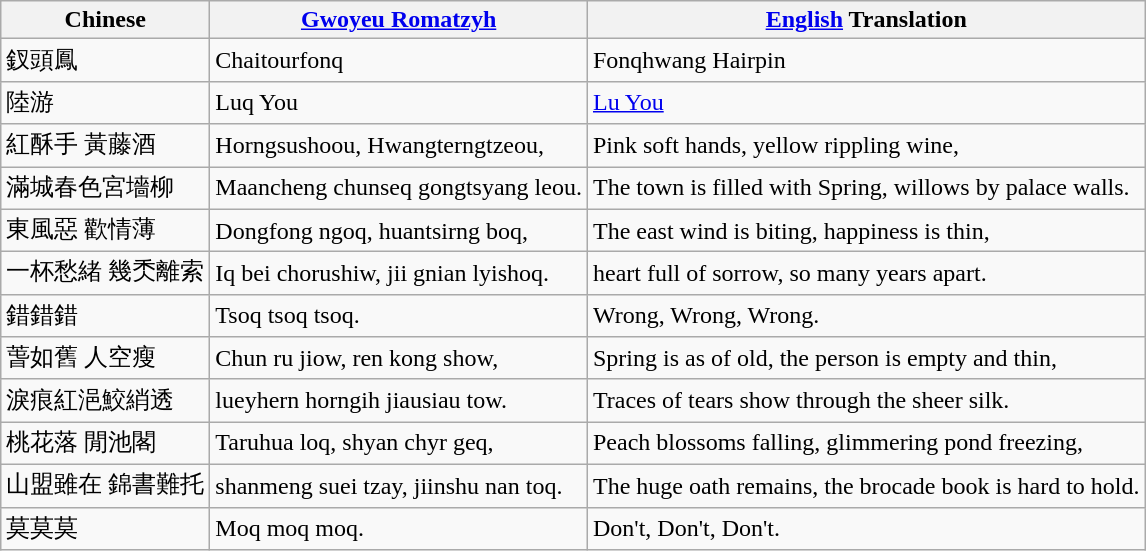<table class="wikitable">
<tr>
<th>Chinese</th>
<th><a href='#'>Gwoyeu Romatzyh</a></th>
<th><a href='#'>English</a> Translation</th>
</tr>
<tr>
<td>釵頭鳳</td>
<td>Chaitourfonq</td>
<td>Fonqhwang Hairpin</td>
</tr>
<tr>
<td>陸游</td>
<td>Luq You</td>
<td><a href='#'>Lu You</a></td>
</tr>
<tr>
<td>紅酥手 黃藤酒</td>
<td>Horngsushoou, Hwangterngtzeou,</td>
<td>Pink soft hands, yellow rippling wine,</td>
</tr>
<tr>
<td>滿城春色宮墻柳</td>
<td>Maancheng chunseq gongtsyang leou.</td>
<td>The town is filled with Spring, willows by palace walls.</td>
</tr>
<tr>
<td>東風惡 歡情薄</td>
<td>Dongfong ngoq, huantsirng boq,</td>
<td>The east wind is biting, happiness is thin,</td>
</tr>
<tr>
<td>一杯愁緒 幾秂離索</td>
<td>Iq bei chorushiw, jii gnian lyishoq.</td>
<td>heart full of sorrow, so many years apart.</td>
</tr>
<tr>
<td>錯錯錯</td>
<td>Tsoq tsoq tsoq.</td>
<td>Wrong, Wrong, Wrong.</td>
</tr>
<tr>
<td>萅如舊 人空瘦</td>
<td>Chun ru jiow, ren kong show,</td>
<td>Spring is as of old, the person is empty and thin,</td>
</tr>
<tr>
<td>淚痕紅浥鮫綃透</td>
<td>lueyhern horngih jiausiau tow.</td>
<td>Traces of tears show through the sheer silk.</td>
</tr>
<tr>
<td>桃花落 閒池閣</td>
<td>Taruhua loq, shyan chyr geq,</td>
<td>Peach blossoms falling, glimmering pond freezing,</td>
</tr>
<tr>
<td>山盟雖在 錦書難托</td>
<td>shanmeng suei tzay, jiinshu nan toq.</td>
<td>The huge oath remains, the brocade book is hard to hold.</td>
</tr>
<tr>
<td>莫莫莫</td>
<td>Moq moq moq.</td>
<td>Don't, Don't, Don't.</td>
</tr>
</table>
